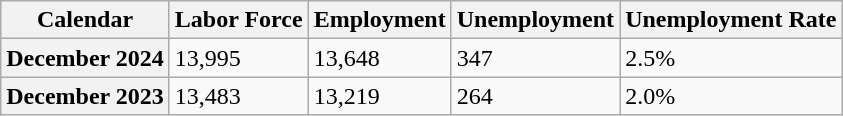<table class=wikitable>
<tr>
<th>Calendar</th>
<th>Labor Force</th>
<th>Employment</th>
<th>Unemployment</th>
<th>Unemployment Rate</th>
</tr>
<tr>
<th>December 2024</th>
<td>13,995</td>
<td>13,648</td>
<td>347</td>
<td>2.5%</td>
</tr>
<tr>
<th>December 2023</th>
<td>13,483</td>
<td>13,219</td>
<td>264</td>
<td>2.0%</td>
</tr>
</table>
